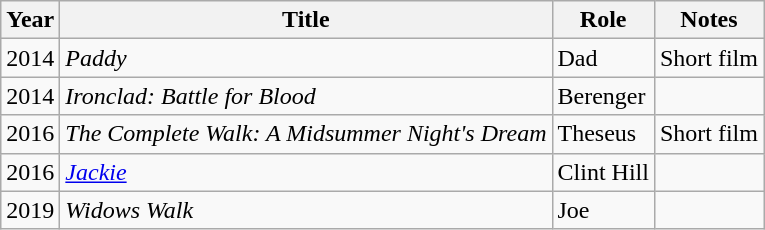<table class="wikitable sortable">
<tr>
<th>Year</th>
<th>Title</th>
<th>Role</th>
<th class="unsortable">Notes</th>
</tr>
<tr>
<td>2014</td>
<td><em>Paddy</em></td>
<td>Dad</td>
<td>Short film</td>
</tr>
<tr>
<td>2014</td>
<td><em>Ironclad: Battle for Blood</em></td>
<td>Berenger</td>
<td></td>
</tr>
<tr>
<td>2016</td>
<td><em>The Complete Walk: A Midsummer Night's Dream</em></td>
<td>Theseus</td>
<td>Short film</td>
</tr>
<tr>
<td>2016</td>
<td><em><a href='#'>Jackie</a></em></td>
<td>Clint Hill</td>
<td></td>
</tr>
<tr>
<td>2019</td>
<td><em>Widows Walk</em></td>
<td>Joe</td>
<td></td>
</tr>
</table>
